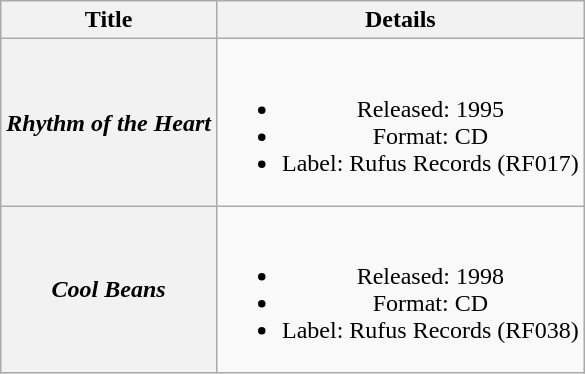<table class="wikitable plainrowheaders" style="text-align:center;" border="1">
<tr>
<th>Title</th>
<th>Details</th>
</tr>
<tr>
<th scope="row"><em>Rhythm of the Heart</em></th>
<td><br><ul><li>Released: 1995</li><li>Format: CD</li><li>Label: Rufus Records (RF017)</li></ul></td>
</tr>
<tr>
<th scope="row"><em>Cool Beans</em></th>
<td><br><ul><li>Released: 1998</li><li>Format: CD</li><li>Label: Rufus Records (RF038)</li></ul></td>
</tr>
</table>
